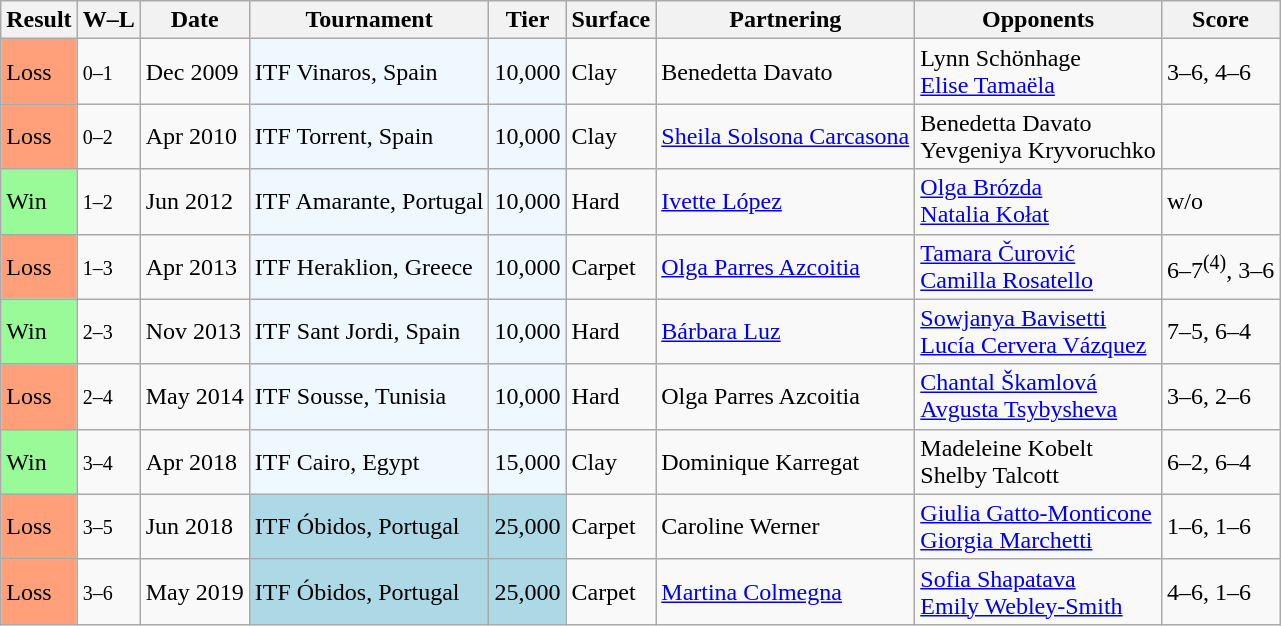<table class="sortable wikitable">
<tr>
<th>Result</th>
<th class="unsortable">W–L</th>
<th>Date</th>
<th>Tournament</th>
<th>Tier</th>
<th>Surface</th>
<th>Partnering</th>
<th>Opponents</th>
<th class="unsortable">Score</th>
</tr>
<tr>
<td style="background:#ffa07a;">Loss</td>
<td><small>0–1</small></td>
<td>Dec 2009</td>
<td style="background:#f0f8ff;">ITF Vinaros, Spain</td>
<td style="background:#f0f8ff;">10,000</td>
<td>Clay</td>
<td> Benedetta Davato</td>
<td> Lynn Schönhage <br>  <a href='#'>Elise Tamaëla</a></td>
<td>3–6, 4–6</td>
</tr>
<tr>
<td style="background:#ffa07a;">Loss</td>
<td><small>0–2</small></td>
<td>Apr 2010</td>
<td style="background:#f0f8ff;">ITF Torrent, Spain</td>
<td style="background:#f0f8ff;">10,000</td>
<td>Clay</td>
<td> <a href='#'>Sheila Solsona Carcasona</a></td>
<td> Benedetta Davato <br>  Yevgeniya Kryvoruchko</td>
<td></td>
</tr>
<tr>
<td style="background:#98fb98;">Win</td>
<td><small>1–2</small></td>
<td>Jun 2012</td>
<td style="background:#f0f8ff;">ITF Amarante, Portugal</td>
<td style="background:#f0f8ff;">10,000</td>
<td>Hard</td>
<td> <a href='#'>Ivette López</a></td>
<td> <a href='#'>Olga Brózda</a> <br>  <a href='#'>Natalia Kołat</a></td>
<td>w/o</td>
</tr>
<tr>
<td style="background:#ffa07a;">Loss</td>
<td><small>1–3</small></td>
<td>Apr 2013</td>
<td style="background:#f0f8ff;">ITF Heraklion, Greece</td>
<td style="background:#f0f8ff;">10,000</td>
<td>Carpet</td>
<td> <a href='#'>Olga Parres Azcoitia</a></td>
<td> <a href='#'>Tamara Čurović</a> <br>  <a href='#'>Camilla Rosatello</a></td>
<td>6–7<sup>(4)</sup>, 3–6</td>
</tr>
<tr>
<td style="background:#98fb98;">Win</td>
<td><small>2–3</small></td>
<td>Nov 2013</td>
<td style="background:#f0f8ff;">ITF Sant Jordi, Spain</td>
<td style="background:#f0f8ff;">10,000</td>
<td>Hard</td>
<td> <a href='#'>Bárbara Luz</a></td>
<td> <a href='#'>Sowjanya Bavisetti</a> <br>  <a href='#'>Lucía Cervera Vázquez</a></td>
<td>7–5, 6–4</td>
</tr>
<tr>
<td style="background:#ffa07a;">Loss</td>
<td><small>2–4</small></td>
<td>May 2014</td>
<td style="background:#f0f8ff;">ITF Sousse, Tunisia</td>
<td style="background:#f0f8ff;">10,000</td>
<td>Hard</td>
<td> Olga Parres Azcoitia</td>
<td> <a href='#'>Chantal Škamlová</a> <br>  <a href='#'>Avgusta Tsybysheva</a></td>
<td>3–6, 2–6</td>
</tr>
<tr>
<td style="background:#98fb98;">Win</td>
<td><small>3–4</small></td>
<td>Apr 2018</td>
<td style="background:#f0f8ff;">ITF Cairo, Egypt</td>
<td style="background:#f0f8ff;">15,000</td>
<td>Clay</td>
<td> Dominique Karregat</td>
<td> Madeleine Kobelt <br>  Shelby Talcott</td>
<td>6–2, 6–4</td>
</tr>
<tr>
<td style="background:#ffa07a;">Loss</td>
<td><small>3–5</small></td>
<td>Jun 2018</td>
<td style="background:lightblue;">ITF Óbidos, Portugal</td>
<td style="background:lightblue;">25,000</td>
<td>Carpet</td>
<td> Caroline Werner</td>
<td> <a href='#'>Giulia Gatto-Monticone</a> <br>  <a href='#'>Giorgia Marchetti</a></td>
<td>1–6, 1–6</td>
</tr>
<tr>
<td style="background:#ffa07a;">Loss</td>
<td><small>3–6</small></td>
<td>May 2019</td>
<td style="background:lightblue;">ITF Óbidos, Portugal</td>
<td style="background:lightblue;">25,000</td>
<td>Carpet</td>
<td> <a href='#'>Martina Colmegna</a></td>
<td> <a href='#'>Sofia Shapatava</a> <br>  <a href='#'>Emily Webley-Smith</a></td>
<td>4–6, 1–6</td>
</tr>
</table>
